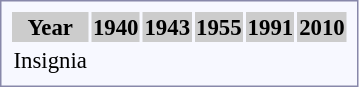<table style="border:1px solid #8888aa; background-color:#f7f8ff; padding:5px; font-size:95%; margin: 12px 12px 12px 0px; text-align:center;">
<tr bgcolor="#CCCCCC";>
<th>Year</th>
<th>1940</th>
<th>1943</th>
<th>1955</th>
<th>1991</th>
<th>2010</th>
</tr>
<tr>
<td>Insignia</td>
<td></td>
<td></td>
<td></td>
<td></td>
<td></td>
</tr>
</table>
